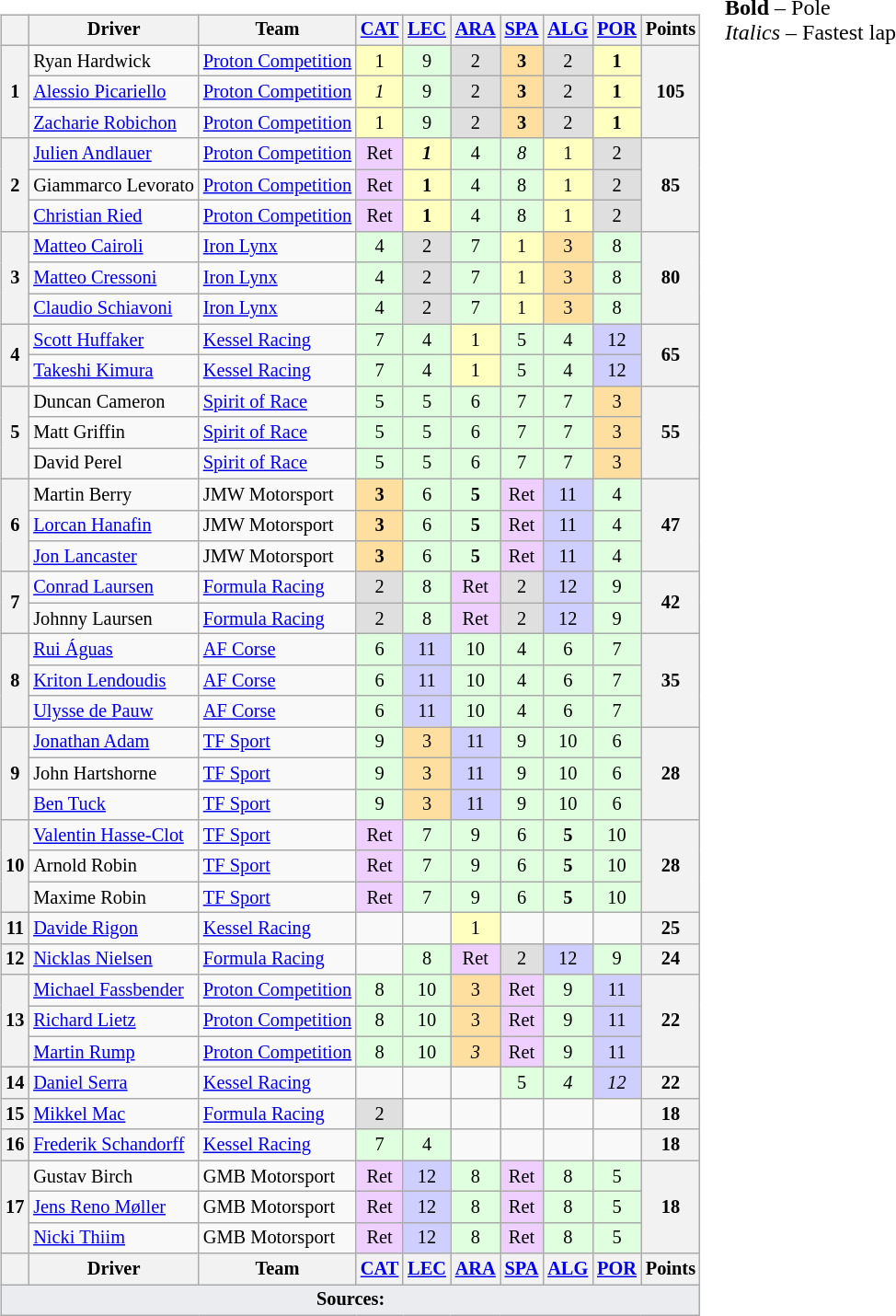<table>
<tr>
<td><br><table class="wikitable" style="font-size:85%; text-align:center;">
<tr>
<th></th>
<th>Driver</th>
<th>Team</th>
<th><a href='#'>CAT</a><br></th>
<th><a href='#'>LEC</a><br></th>
<th><a href='#'>ARA</a><br></th>
<th><a href='#'>SPA</a><br></th>
<th><a href='#'>ALG</a><br></th>
<th><a href='#'>POR</a><br></th>
<th>Points</th>
</tr>
<tr>
<th rowspan="3">1</th>
<td align="left"> Ryan Hardwick</td>
<td align="left"> <a href='#'>Proton Competition</a></td>
<td style="background:#FFFFBF;">1</td>
<td style="background:#DFFFDF;">9</td>
<td style="background:#DFDFDF;">2</td>
<td style="background:#FFDF9F;"><strong>3</strong></td>
<td style="background:#DFDFDF;">2</td>
<td style="background:#FFFFBF;"><strong>1</strong></td>
<th rowspan="3">105</th>
</tr>
<tr>
<td align="left"> <a href='#'>Alessio Picariello</a></td>
<td align="left"> <a href='#'>Proton Competition</a></td>
<td style="background:#FFFFBF;"><em>1</em></td>
<td style="background:#DFFFDF;">9</td>
<td style="background:#DFDFDF;">2</td>
<td style="background:#FFDF9F;"><strong>3</strong></td>
<td style="background:#DFDFDF;">2</td>
<td style="background:#FFFFBF;"><strong>1</strong></td>
</tr>
<tr>
<td align="left"> <a href='#'>Zacharie Robichon</a></td>
<td align="left"> <a href='#'>Proton Competition</a></td>
<td style="background:#FFFFBF;">1</td>
<td style="background:#DFFFDF;">9</td>
<td style="background:#DFDFDF;">2</td>
<td style="background:#FFDF9F;"><strong>3</strong></td>
<td style="background:#DFDFDF;">2</td>
<td style="background:#FFFFBF;"><strong>1</strong></td>
</tr>
<tr>
<th rowspan="3">2</th>
<td align="left"> <a href='#'>Julien Andlauer</a></td>
<td align="left"> <a href='#'>Proton Competition</a></td>
<td style="background:#EFCFFF;">Ret</td>
<td style="background:#FFFFBF;"><strong><em>1</em></strong></td>
<td style="background:#DFFFDF;">4</td>
<td style="background:#DFFFDF;"><em>8</em></td>
<td style="background:#FFFFBF;">1</td>
<td style="background:#DFDFDF;">2</td>
<th rowspan="3">85</th>
</tr>
<tr>
<td align="left"> Giammarco Levorato</td>
<td align="left"> <a href='#'>Proton Competition</a></td>
<td style="background:#EFCFFF;">Ret</td>
<td style="background:#FFFFBF;"><strong>1</strong></td>
<td style="background:#DFFFDF;">4</td>
<td style="background:#DFFFDF;">8</td>
<td style="background:#FFFFBF;">1</td>
<td style="background:#DFDFDF;">2</td>
</tr>
<tr>
<td align="left"> <a href='#'>Christian Ried</a></td>
<td align="left"> <a href='#'>Proton Competition</a></td>
<td style="background:#EFCFFF;">Ret</td>
<td style="background:#FFFFBF;"><strong>1</strong></td>
<td style="background:#DFFFDF;">4</td>
<td style="background:#DFFFDF;">8</td>
<td style="background:#FFFFBF;">1</td>
<td style="background:#DFDFDF;">2</td>
</tr>
<tr>
<th rowspan="3">3</th>
<td align="left"> <a href='#'>Matteo Cairoli</a></td>
<td align="left"> <a href='#'>Iron Lynx</a></td>
<td style="background:#DFFFDF;">4</td>
<td style="background:#DFDFDF;">2</td>
<td style="background:#DFFFDF;">7</td>
<td style="background:#FFFFBF;">1</td>
<td style="background:#FFDF9F;">3</td>
<td style="background:#DFFFDF;">8</td>
<th rowspan="3">80</th>
</tr>
<tr>
<td align="left"> <a href='#'>Matteo Cressoni</a></td>
<td align="left"> <a href='#'>Iron Lynx</a></td>
<td style="background:#DFFFDF;">4</td>
<td style="background:#DFDFDF;">2</td>
<td style="background:#DFFFDF;">7</td>
<td style="background:#FFFFBF;">1</td>
<td style="background:#FFDF9F;">3</td>
<td style="background:#DFFFDF;">8</td>
</tr>
<tr>
<td align="left"> <a href='#'>Claudio Schiavoni</a></td>
<td align="left"> <a href='#'>Iron Lynx</a></td>
<td style="background:#DFFFDF;">4</td>
<td style="background:#DFDFDF;">2</td>
<td style="background:#DFFFDF;">7</td>
<td style="background:#FFFFBF;">1</td>
<td style="background:#FFDF9F;">3</td>
<td style="background:#DFFFDF;">8</td>
</tr>
<tr>
<th rowspan="2">4</th>
<td align="left"> <a href='#'>Scott Huffaker</a></td>
<td align="left"> <a href='#'>Kessel Racing</a></td>
<td style="background:#DFFFDF;">7</td>
<td style="background:#DFFFDF;">4</td>
<td style="background:#FFFFBF;">1</td>
<td style="background:#DFFFDF;">5</td>
<td style="background:#DFFFDF;">4</td>
<td style="background:#CFCFFF;">12</td>
<th rowspan="2">65</th>
</tr>
<tr>
<td align="left"> <a href='#'>Takeshi Kimura</a></td>
<td align="left"> <a href='#'>Kessel Racing</a></td>
<td style="background:#DFFFDF;">7</td>
<td style="background:#DFFFDF;">4</td>
<td style="background:#FFFFBF;">1</td>
<td style="background:#DFFFDF;">5</td>
<td style="background:#DFFFDF;">4</td>
<td style="background:#CFCFFF;">12</td>
</tr>
<tr>
<th rowspan="3">5</th>
<td align="left"> Duncan Cameron</td>
<td align="left"> <a href='#'>Spirit of Race</a></td>
<td style="background:#DFFFDF;">5</td>
<td style="background:#DFFFDF;">5</td>
<td style="background:#DFFFDF;">6</td>
<td style="background:#DFFFDF;">7</td>
<td style="background:#DFFFDF;">7</td>
<td style="background:#FFDF9F;">3</td>
<th rowspan="3">55</th>
</tr>
<tr>
<td align="left"> Matt Griffin</td>
<td align="left"> <a href='#'>Spirit of Race</a></td>
<td style="background:#DFFFDF;">5</td>
<td style="background:#DFFFDF;">5</td>
<td style="background:#DFFFDF;">6</td>
<td style="background:#DFFFDF;">7</td>
<td style="background:#DFFFDF;">7</td>
<td style="background:#FFDF9F;">3</td>
</tr>
<tr>
<td align="left"> David Perel</td>
<td align="left"> <a href='#'>Spirit of Race</a></td>
<td style="background:#DFFFDF;">5</td>
<td style="background:#DFFFDF;">5</td>
<td style="background:#DFFFDF;">6</td>
<td style="background:#DFFFDF;">7</td>
<td style="background:#DFFFDF;">7</td>
<td style="background:#FFDF9F;">3</td>
</tr>
<tr>
<th rowspan="3">6</th>
<td align="left"> Martin Berry</td>
<td align="left"> JMW Motorsport</td>
<td style="background:#FFDF9F;"><strong>3</strong></td>
<td style="background:#DFFFDF;">6</td>
<td style="background:#DFFFDF;"><strong>5</strong></td>
<td style="background:#EFCFFF;">Ret</td>
<td style="background:#CFCFFF;">11</td>
<td style="background:#DFFFDF;">4</td>
<th rowspan="3">47</th>
</tr>
<tr>
<td align="left"> <a href='#'>Lorcan Hanafin</a></td>
<td align="left"> JMW Motorsport</td>
<td style="background:#FFDF9F;"><strong>3</strong></td>
<td style="background:#DFFFDF;">6</td>
<td style="background:#DFFFDF;"><strong>5</strong></td>
<td style="background:#EFCFFF;">Ret</td>
<td style="background:#CFCFFF;">11</td>
<td style="background:#DFFFDF;">4</td>
</tr>
<tr>
<td align="left"> <a href='#'>Jon Lancaster</a></td>
<td align="left"> JMW Motorsport</td>
<td style="background:#FFDF9F;"><strong>3</strong></td>
<td style="background:#DFFFDF;">6</td>
<td style="background:#DFFFDF;"><strong>5</strong></td>
<td style="background:#EFCFFF;">Ret</td>
<td style="background:#CFCFFF;">11</td>
<td style="background:#DFFFDF;">4</td>
</tr>
<tr>
<th rowspan="2">7</th>
<td align="left"> <a href='#'>Conrad Laursen</a></td>
<td align="left"> <a href='#'>Formula Racing</a></td>
<td style="background:#DFDFDF;">2</td>
<td style="background:#DFFFDF;">8</td>
<td style="background:#EFCFFF;">Ret</td>
<td style="background:#DFDFDF;">2</td>
<td style="background:#CFCFFF;">12</td>
<td style="background:#DFFFDF;">9</td>
<th rowspan="2">42</th>
</tr>
<tr>
<td align="left"> Johnny Laursen</td>
<td align="left"> <a href='#'>Formula Racing</a></td>
<td style="background:#DFDFDF;">2</td>
<td style="background:#DFFFDF;">8</td>
<td style="background:#EFCFFF;">Ret</td>
<td style="background:#DFDFDF;">2</td>
<td style="background:#CFCFFF;">12</td>
<td style="background:#DFFFDF;">9</td>
</tr>
<tr>
<th rowspan="3">8</th>
<td align="left"> <a href='#'>Rui Águas</a></td>
<td align="left"> <a href='#'>AF Corse</a></td>
<td style="background:#DFFFDF;">6</td>
<td style="background:#CFCFFF;">11</td>
<td style="background:#DFFFDF;">10</td>
<td style="background:#DFFFDF;">4</td>
<td style="background:#DFFFDF;">6</td>
<td style="background:#DFFFDF;">7</td>
<th rowspan="3">35</th>
</tr>
<tr>
<td align="left"> <a href='#'>Kriton Lendoudis</a></td>
<td align="left"> <a href='#'>AF Corse</a></td>
<td style="background:#DFFFDF;">6</td>
<td style="background:#CFCFFF;">11</td>
<td style="background:#DFFFDF;">10</td>
<td style="background:#DFFFDF;">4</td>
<td style="background:#DFFFDF;">6</td>
<td style="background:#DFFFDF;">7</td>
</tr>
<tr>
<td align="left"> <a href='#'>Ulysse de Pauw</a></td>
<td align="left"> <a href='#'>AF Corse</a></td>
<td style="background:#DFFFDF;">6</td>
<td style="background:#CFCFFF;">11</td>
<td style="background:#DFFFDF;">10</td>
<td style="background:#DFFFDF;">4</td>
<td style="background:#DFFFDF;">6</td>
<td style="background:#DFFFDF;">7</td>
</tr>
<tr>
<th rowspan="3">9</th>
<td align="left"> <a href='#'>Jonathan Adam</a></td>
<td align="left"> <a href='#'>TF Sport</a></td>
<td style="background:#DFFFDF;">9</td>
<td style="background:#FFDF9F;">3</td>
<td style="background:#CFCFFF;">11</td>
<td style="background:#DFFFDF;">9</td>
<td style="background:#DFFFDF;">10</td>
<td style="background:#DFFFDF;">6</td>
<th rowspan="3">28</th>
</tr>
<tr>
<td align="left"> John Hartshorne</td>
<td align="left"> <a href='#'>TF Sport</a></td>
<td style="background:#DFFFDF;">9</td>
<td style="background:#FFDF9F;">3</td>
<td style="background:#CFCFFF;">11</td>
<td style="background:#DFFFDF;">9</td>
<td style="background:#DFFFDF;">10</td>
<td style="background:#DFFFDF;">6</td>
</tr>
<tr>
<td align="left"> <a href='#'>Ben Tuck</a></td>
<td align="left"> <a href='#'>TF Sport</a></td>
<td style="background:#DFFFDF;">9</td>
<td style="background:#FFDF9F;">3</td>
<td style="background:#CFCFFF;">11</td>
<td style="background:#DFFFDF;">9</td>
<td style="background:#DFFFDF;">10</td>
<td style="background:#DFFFDF;">6</td>
</tr>
<tr>
<th rowspan="3">10</th>
<td align="left"> <a href='#'>Valentin Hasse-Clot</a></td>
<td align="left"> <a href='#'>TF Sport</a></td>
<td style="background:#EFCFFF;">Ret</td>
<td style="background:#DFFFDF;">7</td>
<td style="background:#DFFFDF;">9</td>
<td style="background:#DFFFDF;">6</td>
<td style="background:#DFFFDF;"><strong>5</strong></td>
<td style="background:#DFFFDF;">10</td>
<th rowspan="3">28</th>
</tr>
<tr>
<td align="left"> Arnold Robin</td>
<td align="left"> <a href='#'>TF Sport</a></td>
<td style="background:#EFCFFF;">Ret</td>
<td style="background:#DFFFDF;">7</td>
<td style="background:#DFFFDF;">9</td>
<td style="background:#DFFFDF;">6</td>
<td style="background:#DFFFDF;"><strong>5</strong></td>
<td style="background:#DFFFDF;">10</td>
</tr>
<tr>
<td align="left"> Maxime Robin</td>
<td align="left"> <a href='#'>TF Sport</a></td>
<td style="background:#EFCFFF;">Ret</td>
<td style="background:#DFFFDF;">7</td>
<td style="background:#DFFFDF;">9</td>
<td style="background:#DFFFDF;">6</td>
<td style="background:#DFFFDF;"><strong>5</strong></td>
<td style="background:#DFFFDF;">10</td>
</tr>
<tr>
<th>11</th>
<td align="left"> <a href='#'>Davide Rigon</a></td>
<td align="left"> <a href='#'>Kessel Racing</a></td>
<td></td>
<td></td>
<td style="background:#FFFFBF;">1</td>
<td></td>
<td></td>
<td></td>
<th>25</th>
</tr>
<tr>
<th>12</th>
<td align="left"> <a href='#'>Nicklas Nielsen</a></td>
<td align="left"> <a href='#'>Formula Racing</a></td>
<td></td>
<td style="background:#DFFFDF;">8</td>
<td style="background:#EFCFFF;">Ret</td>
<td style="background:#DFDFDF;">2</td>
<td style="background:#CFCFFF;">12</td>
<td style="background:#DFFFDF;">9</td>
<th>24</th>
</tr>
<tr>
<th rowspan="3">13</th>
<td align="left"> <a href='#'>Michael Fassbender</a></td>
<td align="left"> <a href='#'>Proton Competition</a></td>
<td style="background:#DFFFDF;">8</td>
<td style="background:#DFFFDF;">10</td>
<td style="background:#FFDF9F;">3</td>
<td style="background:#EFCFFF;">Ret</td>
<td style="background:#DFFFDF;">9</td>
<td style="background:#CFCFFF;">11</td>
<th rowspan="3">22</th>
</tr>
<tr>
<td align="left"> <a href='#'>Richard Lietz</a></td>
<td align="left"> <a href='#'>Proton Competition</a></td>
<td style="background:#DFFFDF;">8</td>
<td style="background:#DFFFDF;">10</td>
<td style="background:#FFDF9F;">3</td>
<td style="background:#EFCFFF;">Ret</td>
<td style="background:#DFFFDF;">9</td>
<td style="background:#CFCFFF;">11</td>
</tr>
<tr>
<td align="left"> <a href='#'>Martin Rump</a></td>
<td align="left"> <a href='#'>Proton Competition</a></td>
<td style="background:#DFFFDF;">8</td>
<td style="background:#DFFFDF;">10</td>
<td style="background:#FFDF9F;"><em>3</em></td>
<td style="background:#EFCFFF;">Ret</td>
<td style="background:#DFFFDF;">9</td>
<td style="background:#CFCFFF;">11</td>
</tr>
<tr>
<th>14</th>
<td align="left"> <a href='#'>Daniel Serra</a></td>
<td align="left"> <a href='#'>Kessel Racing</a></td>
<td></td>
<td></td>
<td></td>
<td style="background:#DFFFDF;">5</td>
<td style="background:#DFFFDF;"><em>4</em></td>
<td style="background:#CFCFFF;"><em>12</em></td>
<th>22</th>
</tr>
<tr>
<th>15</th>
<td align="left"> <a href='#'>Mikkel Mac</a></td>
<td align="left"> <a href='#'>Formula Racing</a></td>
<td style="background:#DFDFDF;">2</td>
<td></td>
<td></td>
<td></td>
<td></td>
<td></td>
<th>18</th>
</tr>
<tr>
<th>16</th>
<td align="left"> <a href='#'>Frederik Schandorff</a></td>
<td align="left"> <a href='#'>Kessel Racing</a></td>
<td style="background:#DFFFDF;">7</td>
<td style="background:#DFFFDF;">4</td>
<td></td>
<td></td>
<td></td>
<td></td>
<th>18</th>
</tr>
<tr>
<th rowspan="3">17</th>
<td align="left"> Gustav Birch</td>
<td align="left"> GMB Motorsport</td>
<td style="background:#EFCFFF;">Ret</td>
<td style="background:#CFCFFF;">12</td>
<td style="background:#DFFFDF;">8</td>
<td style="background:#EFCFFF;">Ret</td>
<td style="background:#DFFFDF;">8</td>
<td style="background:#DFFFDF;">5</td>
<th rowspan="3">18</th>
</tr>
<tr>
<td align="left"> <a href='#'>Jens Reno Møller</a></td>
<td align="left"> GMB Motorsport</td>
<td style="background:#EFCFFF;">Ret</td>
<td style="background:#CFCFFF;">12</td>
<td style="background:#DFFFDF;">8</td>
<td style="background:#EFCFFF;">Ret</td>
<td style="background:#DFFFDF;">8</td>
<td style="background:#DFFFDF;">5</td>
</tr>
<tr>
<td align="left"> <a href='#'>Nicki Thiim</a></td>
<td align="left"> GMB Motorsport</td>
<td style="background:#EFCFFF;">Ret</td>
<td style="background:#CFCFFF;">12</td>
<td style="background:#DFFFDF;">8</td>
<td style="background:#EFCFFF;">Ret</td>
<td style="background:#DFFFDF;">8</td>
<td style="background:#DFFFDF;">5</td>
</tr>
<tr>
<th></th>
<th>Driver</th>
<th>Team</th>
<th><a href='#'>CAT</a><br></th>
<th><a href='#'>LEC</a><br></th>
<th><a href='#'>ARA</a><br></th>
<th><a href='#'>SPA</a><br></th>
<th><a href='#'>ALG</a><br></th>
<th><a href='#'>POR</a><br></th>
<th>Points</th>
</tr>
<tr class="sortbottom">
<td colspan="10" style="background-color:#EAECF0;text-align:center"><strong>Sources:</strong></td>
</tr>
</table>
</td>
<td valign="top"><br><span><strong>Bold</strong> – Pole</span><br><span><em>Italics</em> – Fastest lap</span></td>
</tr>
</table>
